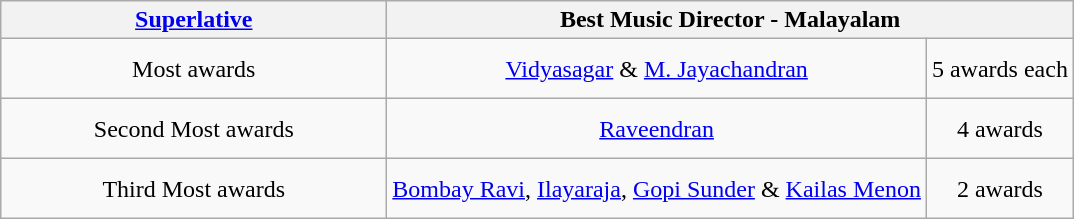<table class="wikitable" style="text-align: center">
<tr>
<th width="25"><strong><a href='#'>Superlative</a></strong></th>
<th colspan="2" width="100">Best Music Director - Malayalam</th>
</tr>
<tr style="height:2.5em;">
<td width="250">Most awards</td>
<td><a href='#'>Vidyasagar</a> & <a href='#'>M. Jayachandran</a></td>
<td>5 awards each</td>
</tr>
<tr style="height:2.5em;">
<td>Second Most awards</td>
<td><a href='#'>Raveendran</a></td>
<td>4 awards</td>
</tr>
<tr style="height:2.5em;">
<td>Third Most awards</td>
<td><a href='#'>Bombay Ravi</a>, <a href='#'>Ilayaraja</a>, <a href='#'>Gopi Sunder</a> & <a href='#'>Kailas Menon</a></td>
<td>2 awards</td>
</tr>
</table>
